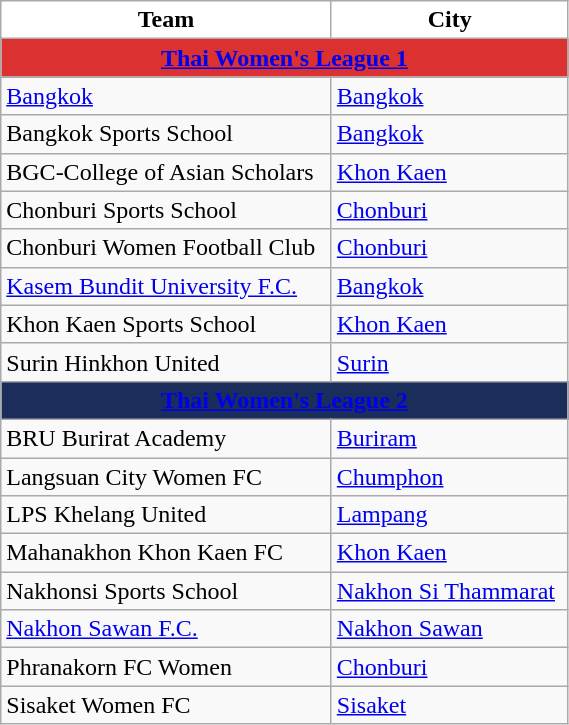<table class="wikitable collapsible autocollapse" style="text-align:left; width:30%;">
<tr>
<th style="background:white">Team</th>
<th style="background:white">City</th>
</tr>
<tr>
<th style="background:#DB3131;" colspan="10"><a href='#'><span>Thai Women's League 1</span></a></th>
</tr>
<tr>
<td><a href='#'>Bangkok</a></td>
<td><a href='#'>Bangkok</a></td>
</tr>
<tr>
<td>Bangkok Sports School</td>
<td><a href='#'>Bangkok</a></td>
</tr>
<tr>
<td>BGC-College of Asian Scholars</td>
<td><a href='#'>Khon Kaen</a></td>
</tr>
<tr>
<td>Chonburi Sports School</td>
<td><a href='#'>Chonburi</a></td>
</tr>
<tr>
<td>Chonburi Women Football Club</td>
<td><a href='#'>Chonburi</a></td>
</tr>
<tr>
<td><a href='#'>Kasem Bundit University F.C.</a></td>
<td><a href='#'>Bangkok</a></td>
</tr>
<tr>
<td>Khon Kaen Sports School</td>
<td><a href='#'>Khon Kaen</a></td>
</tr>
<tr>
<td>Surin Hinkhon United</td>
<td><a href='#'>Surin</a></td>
</tr>
<tr>
<th style="background:#1A2D5B;" colspan="10"><a href='#'><span>Thai Women's League 2</span></a></th>
</tr>
<tr>
<td>BRU Burirat Academy</td>
<td><a href='#'>Buriram</a></td>
</tr>
<tr>
<td>Langsuan City Women FC</td>
<td><a href='#'>Chumphon</a></td>
</tr>
<tr>
<td>LPS Khelang United</td>
<td><a href='#'>Lampang</a></td>
</tr>
<tr>
<td>Mahanakhon Khon Kaen FC</td>
<td><a href='#'>Khon Kaen</a></td>
</tr>
<tr>
<td>Nakhonsi Sports School</td>
<td><a href='#'>Nakhon Si Thammarat</a></td>
</tr>
<tr>
<td><a href='#'>Nakhon Sawan F.C.</a></td>
<td><a href='#'>Nakhon Sawan</a></td>
</tr>
<tr>
<td>Phranakorn FC Women</td>
<td><a href='#'>Chonburi</a></td>
</tr>
<tr>
<td>Sisaket Women FC</td>
<td><a href='#'>Sisaket</a></td>
</tr>
</table>
